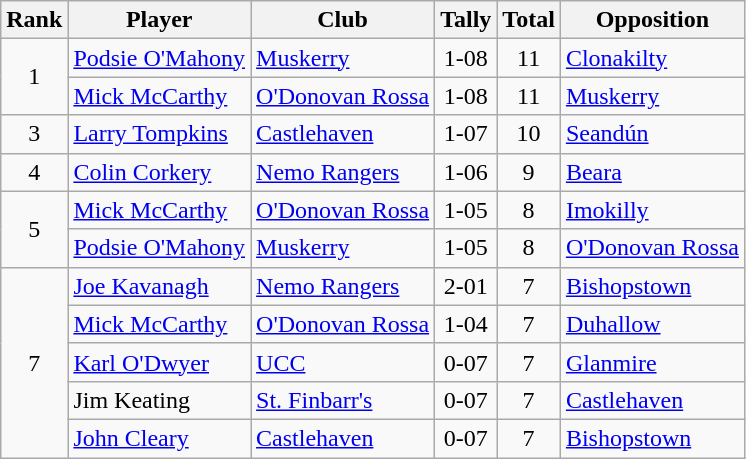<table class="wikitable">
<tr>
<th>Rank</th>
<th>Player</th>
<th>Club</th>
<th>Tally</th>
<th>Total</th>
<th>Opposition</th>
</tr>
<tr>
<td rowspan="2" style="text-align:center;">1</td>
<td><a href='#'>Podsie O'Mahony</a></td>
<td><a href='#'>Muskerry</a></td>
<td align=center>1-08</td>
<td align=center>11</td>
<td><a href='#'>Clonakilty</a></td>
</tr>
<tr>
<td><a href='#'>Mick McCarthy</a></td>
<td><a href='#'>O'Donovan Rossa</a></td>
<td align=center>1-08</td>
<td align=center>11</td>
<td><a href='#'>Muskerry</a></td>
</tr>
<tr>
<td rowspan="1" style="text-align:center;">3</td>
<td><a href='#'>Larry Tompkins</a></td>
<td><a href='#'>Castlehaven</a></td>
<td align=center>1-07</td>
<td align=center>10</td>
<td><a href='#'>Seandún</a></td>
</tr>
<tr>
<td rowspan="1" style="text-align:center;">4</td>
<td><a href='#'>Colin Corkery</a></td>
<td><a href='#'>Nemo Rangers</a></td>
<td align=center>1-06</td>
<td align=center>9</td>
<td><a href='#'>Beara</a></td>
</tr>
<tr>
<td rowspan="2" style="text-align:center;">5</td>
<td><a href='#'>Mick McCarthy</a></td>
<td><a href='#'>O'Donovan Rossa</a></td>
<td align=center>1-05</td>
<td align=center>8</td>
<td><a href='#'>Imokilly</a></td>
</tr>
<tr>
<td><a href='#'>Podsie O'Mahony</a></td>
<td><a href='#'>Muskerry</a></td>
<td align=center>1-05</td>
<td align=center>8</td>
<td><a href='#'>O'Donovan Rossa</a></td>
</tr>
<tr>
<td rowspan="5" style="text-align:center;">7</td>
<td><a href='#'>Joe Kavanagh</a></td>
<td><a href='#'>Nemo Rangers</a></td>
<td align=center>2-01</td>
<td align=center>7</td>
<td><a href='#'>Bishopstown</a></td>
</tr>
<tr>
<td><a href='#'>Mick McCarthy</a></td>
<td><a href='#'>O'Donovan Rossa</a></td>
<td align=center>1-04</td>
<td align=center>7</td>
<td><a href='#'>Duhallow</a></td>
</tr>
<tr>
<td><a href='#'>Karl O'Dwyer</a></td>
<td><a href='#'>UCC</a></td>
<td align=center>0-07</td>
<td align=center>7</td>
<td><a href='#'>Glanmire</a></td>
</tr>
<tr>
<td>Jim Keating</td>
<td><a href='#'>St. Finbarr's</a></td>
<td align=center>0-07</td>
<td align=center>7</td>
<td><a href='#'>Castlehaven</a></td>
</tr>
<tr>
<td><a href='#'>John Cleary</a></td>
<td><a href='#'>Castlehaven</a></td>
<td align=center>0-07</td>
<td align=center>7</td>
<td><a href='#'>Bishopstown</a></td>
</tr>
</table>
